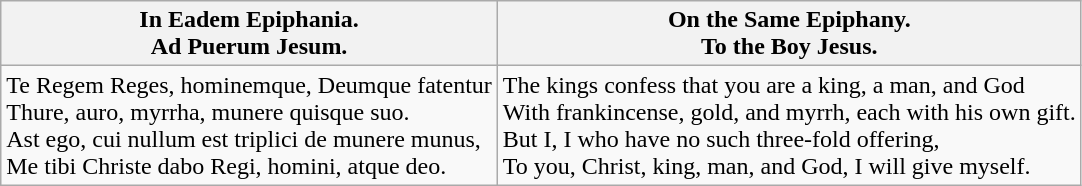<table class="wikitable">
<tr>
<th>In Eadem Epiphania.<br>Ad Puerum Jesum.</th>
<th>On the Same Epiphany.<br>To the Boy Jesus.</th>
</tr>
<tr>
<td>Te Regem Reges, hominemque, Deumque fatentur<br>Thure, auro, myrrha, munere quisque suo.<br>Ast ego, cui nullum est triplici de munere munus,<br>Me tibi Christe dabo Regi, homini, atque deo.</td>
<td>The kings confess that you are a king, a man, and God<br>With frankincense, gold, and myrrh, each with his own gift.<br>But I, I who have no such three-fold offering,<br>To you, Christ, king, man, and God, I will give myself.</td>
</tr>
</table>
